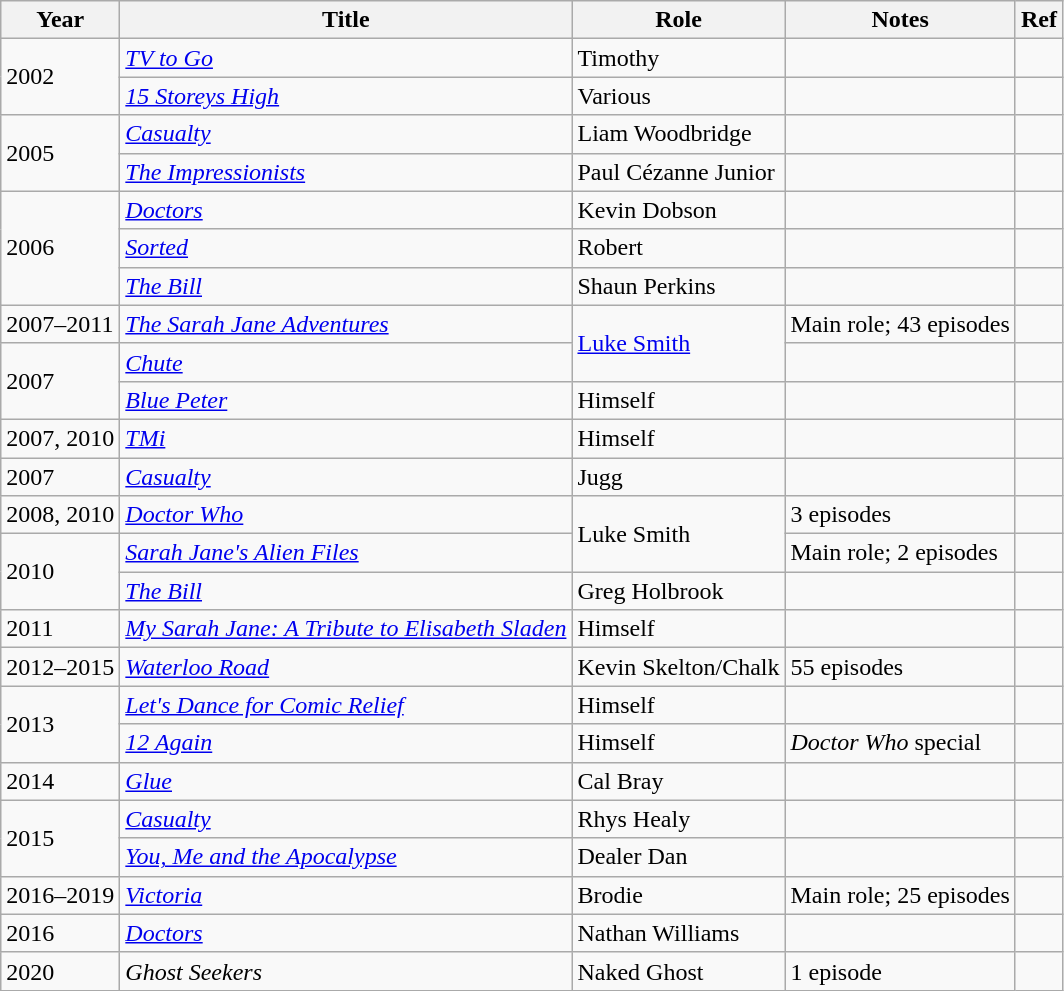<table class="wikitable">
<tr>
<th>Year</th>
<th>Title</th>
<th>Role</th>
<th>Notes</th>
<th>Ref</th>
</tr>
<tr>
<td rowspan="2">2002</td>
<td><em><a href='#'>TV to Go</a></em></td>
<td>Timothy</td>
<td></td>
<td></td>
</tr>
<tr>
<td><em><a href='#'>15 Storeys High</a></em></td>
<td>Various</td>
<td></td>
<td></td>
</tr>
<tr>
<td rowspan="2">2005</td>
<td><em><a href='#'>Casualty</a></em></td>
<td>Liam Woodbridge</td>
<td></td>
<td></td>
</tr>
<tr>
<td><em><a href='#'>The Impressionists</a></em></td>
<td>Paul Cézanne Junior</td>
<td></td>
<td></td>
</tr>
<tr>
<td rowspan="3">2006</td>
<td><em><a href='#'>Doctors</a></em></td>
<td>Kevin Dobson</td>
<td></td>
<td></td>
</tr>
<tr>
<td><em><a href='#'>Sorted</a></em></td>
<td>Robert</td>
<td></td>
<td></td>
</tr>
<tr>
<td><em><a href='#'>The Bill</a></em></td>
<td>Shaun Perkins</td>
<td></td>
<td></td>
</tr>
<tr>
<td>2007–2011</td>
<td><em><a href='#'>The Sarah Jane Adventures</a></em></td>
<td rowspan="2"><a href='#'>Luke Smith</a></td>
<td>Main role; 43 episodes</td>
<td></td>
</tr>
<tr>
<td rowspan="2">2007</td>
<td><em><a href='#'>Chute</a></em></td>
<td></td>
<td></td>
</tr>
<tr>
<td><em><a href='#'>Blue Peter</a></em></td>
<td>Himself</td>
<td></td>
<td></td>
</tr>
<tr>
<td>2007, 2010</td>
<td><em><a href='#'>TMi</a></em></td>
<td>Himself</td>
<td></td>
<td></td>
</tr>
<tr>
<td>2007</td>
<td><em><a href='#'>Casualty</a></em></td>
<td>Jugg</td>
<td></td>
<td></td>
</tr>
<tr>
<td>2008, 2010</td>
<td><em><a href='#'>Doctor Who</a></em></td>
<td rowspan="2">Luke Smith</td>
<td>3 episodes</td>
<td></td>
</tr>
<tr>
<td rowspan="2">2010</td>
<td><em><a href='#'>Sarah Jane's Alien Files</a></em></td>
<td>Main role; 2 episodes</td>
<td></td>
</tr>
<tr>
<td><em><a href='#'>The Bill</a></em></td>
<td>Greg Holbrook</td>
<td></td>
<td></td>
</tr>
<tr>
<td>2011</td>
<td><em><a href='#'>My Sarah Jane: A Tribute to Elisabeth Sladen</a></em></td>
<td>Himself</td>
<td></td>
<td></td>
</tr>
<tr>
<td>2012–2015</td>
<td><em><a href='#'>Waterloo Road</a></em></td>
<td>Kevin Skelton/Chalk</td>
<td>55 episodes</td>
<td></td>
</tr>
<tr>
<td rowspan="2">2013</td>
<td><em><a href='#'>Let's Dance for Comic Relief</a></em></td>
<td>Himself</td>
<td></td>
<td></td>
</tr>
<tr>
<td><em><a href='#'>12 Again</a></em></td>
<td>Himself</td>
<td><em>Doctor Who</em> special</td>
<td></td>
</tr>
<tr>
<td>2014</td>
<td><em><a href='#'>Glue</a></em></td>
<td>Cal Bray</td>
<td></td>
<td></td>
</tr>
<tr>
<td rowspan="2">2015</td>
<td><em><a href='#'>Casualty</a></em></td>
<td>Rhys Healy</td>
<td></td>
<td></td>
</tr>
<tr>
<td><em><a href='#'>You, Me and the Apocalypse</a></em></td>
<td>Dealer Dan</td>
<td></td>
<td></td>
</tr>
<tr>
<td>2016–2019</td>
<td><em><a href='#'>Victoria</a></em></td>
<td>Brodie</td>
<td>Main role; 25 episodes</td>
<td></td>
</tr>
<tr>
<td>2016</td>
<td><em><a href='#'>Doctors</a></em></td>
<td>Nathan Williams</td>
<td></td>
<td></td>
</tr>
<tr>
<td>2020</td>
<td><em>Ghost Seekers</em></td>
<td>Naked Ghost</td>
<td>1 episode</td>
<td></td>
</tr>
</table>
